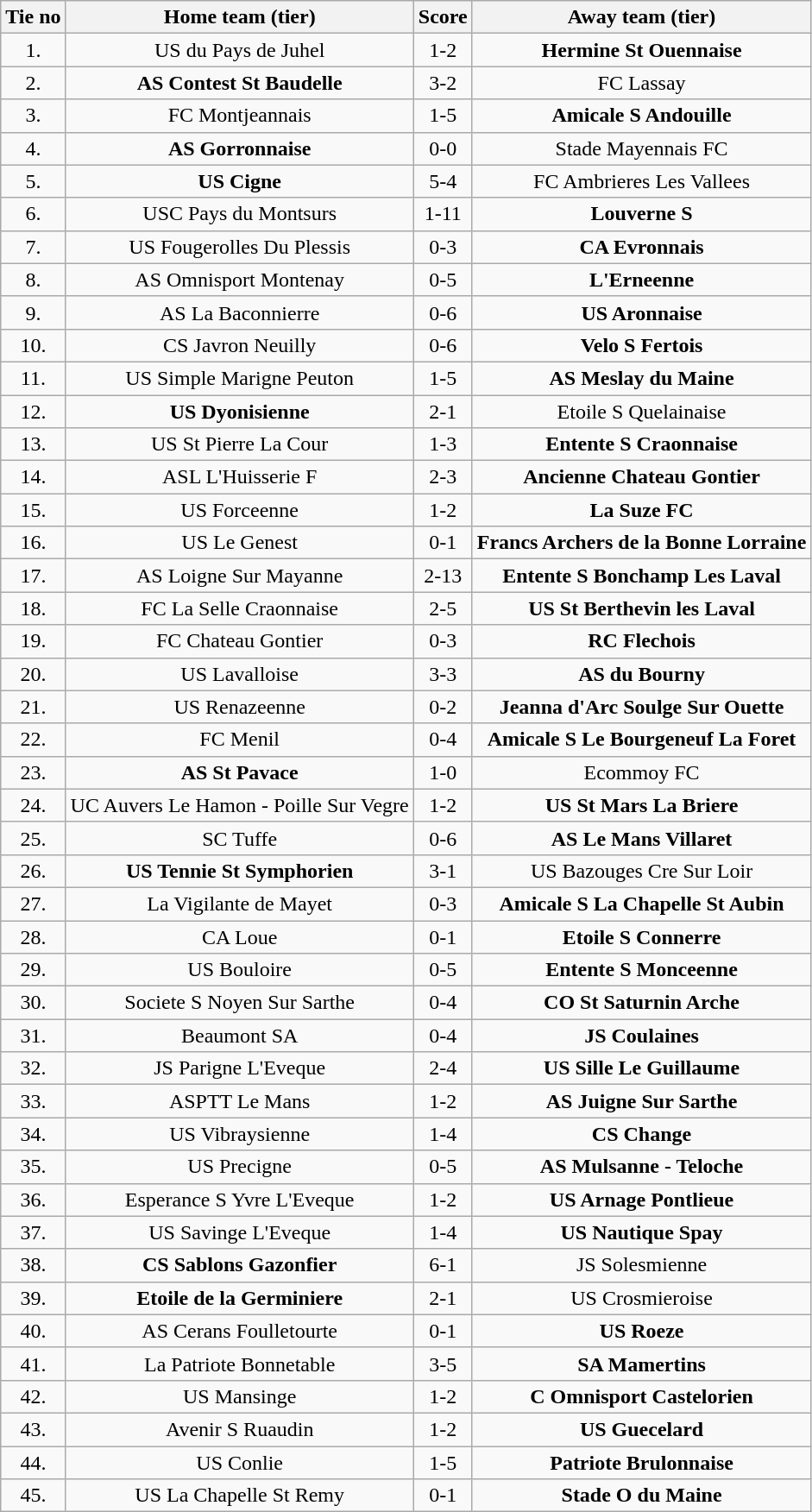<table class="wikitable" style="text-align: center">
<tr>
<th>Tie no</th>
<th>Home team (tier)</th>
<th>Score</th>
<th>Away team (tier)</th>
</tr>
<tr>
<td>1.</td>
<td>US du Pays de Juhel</td>
<td>1-2</td>
<td><strong>Hermine St Ouennaise</strong></td>
</tr>
<tr>
<td>2.</td>
<td><strong>AS Contest St Baudelle</strong></td>
<td>3-2</td>
<td>FC Lassay</td>
</tr>
<tr>
<td>3.</td>
<td>FC Montjeannais</td>
<td>1-5</td>
<td><strong>Amicale S Andouille</strong></td>
</tr>
<tr>
<td>4.</td>
<td><strong>AS Gorronnaise</strong></td>
<td>0-0 </td>
<td>Stade Mayennais FC</td>
</tr>
<tr>
<td>5.</td>
<td><strong>US Cigne</strong></td>
<td>5-4</td>
<td>FC Ambrieres Les Vallees</td>
</tr>
<tr>
<td>6.</td>
<td>USC Pays du Montsurs</td>
<td>1-11</td>
<td><strong>Louverne S</strong></td>
</tr>
<tr>
<td>7.</td>
<td>US Fougerolles Du Plessis</td>
<td>0-3</td>
<td><strong>CA Evronnais</strong></td>
</tr>
<tr>
<td>8.</td>
<td>AS Omnisport Montenay</td>
<td>0-5</td>
<td><strong>L'Erneenne</strong></td>
</tr>
<tr>
<td>9.</td>
<td>AS La Baconnierre</td>
<td>0-6</td>
<td><strong>US Aronnaise</strong></td>
</tr>
<tr>
<td>10.</td>
<td>CS Javron Neuilly</td>
<td>0-6</td>
<td><strong>Velo S Fertois</strong></td>
</tr>
<tr>
<td>11.</td>
<td>US Simple Marigne Peuton</td>
<td>1-5</td>
<td><strong>AS Meslay du Maine</strong></td>
</tr>
<tr>
<td>12.</td>
<td><strong>US Dyonisienne</strong></td>
<td>2-1</td>
<td>Etoile S Quelainaise</td>
</tr>
<tr>
<td>13.</td>
<td>US St Pierre La Cour</td>
<td>1-3</td>
<td><strong>Entente S Craonnaise</strong></td>
</tr>
<tr>
<td>14.</td>
<td>ASL L'Huisserie F</td>
<td>2-3</td>
<td><strong>Ancienne Chateau Gontier</strong></td>
</tr>
<tr>
<td>15.</td>
<td>US Forceenne</td>
<td>1-2</td>
<td><strong>La Suze FC</strong></td>
</tr>
<tr>
<td>16.</td>
<td>US Le Genest</td>
<td>0-1</td>
<td><strong>Francs Archers de la Bonne Lorraine</strong></td>
</tr>
<tr>
<td>17.</td>
<td>AS Loigne Sur Mayanne</td>
<td>2-13</td>
<td><strong>Entente S Bonchamp Les Laval</strong></td>
</tr>
<tr>
<td>18.</td>
<td>FC La Selle Craonnaise</td>
<td>2-5</td>
<td><strong>US St Berthevin les Laval</strong></td>
</tr>
<tr>
<td>19.</td>
<td>FC Chateau Gontier</td>
<td>0-3</td>
<td><strong>RC Flechois</strong></td>
</tr>
<tr>
<td>20.</td>
<td>US Lavalloise</td>
<td>3-3 </td>
<td><strong>AS du Bourny</strong></td>
</tr>
<tr>
<td>21.</td>
<td>US Renazeenne</td>
<td>0-2</td>
<td><strong>Jeanna d'Arc Soulge Sur Ouette</strong></td>
</tr>
<tr>
<td>22.</td>
<td>FC Menil</td>
<td>0-4</td>
<td><strong>Amicale S Le Bourgeneuf La Foret</strong></td>
</tr>
<tr>
<td>23.</td>
<td><strong>AS St Pavace</strong></td>
<td>1-0</td>
<td>Ecommoy FC</td>
</tr>
<tr>
<td>24.</td>
<td>UC Auvers Le Hamon - Poille Sur Vegre</td>
<td>1-2</td>
<td><strong>US St Mars La Briere</strong></td>
</tr>
<tr>
<td>25.</td>
<td>SC Tuffe</td>
<td>0-6</td>
<td><strong>AS Le Mans Villaret</strong></td>
</tr>
<tr>
<td>26.</td>
<td><strong>US Tennie St Symphorien</strong></td>
<td>3-1</td>
<td>US Bazouges Cre Sur Loir</td>
</tr>
<tr>
<td>27.</td>
<td>La Vigilante de Mayet</td>
<td>0-3</td>
<td><strong>Amicale S La Chapelle St Aubin</strong></td>
</tr>
<tr>
<td>28.</td>
<td>CA Loue</td>
<td>0-1</td>
<td><strong>Etoile S Connerre</strong></td>
</tr>
<tr>
<td>29.</td>
<td>US Bouloire</td>
<td>0-5</td>
<td><strong>Entente S Monceenne</strong></td>
</tr>
<tr>
<td>30.</td>
<td>Societe S Noyen Sur Sarthe</td>
<td>0-4</td>
<td><strong>CO St Saturnin Arche</strong></td>
</tr>
<tr>
<td>31.</td>
<td>Beaumont SA</td>
<td>0-4</td>
<td><strong>JS Coulaines</strong></td>
</tr>
<tr>
<td>32.</td>
<td>JS Parigne L'Eveque</td>
<td>2-4</td>
<td><strong>US Sille Le Guillaume</strong></td>
</tr>
<tr>
<td>33.</td>
<td>ASPTT Le Mans</td>
<td>1-2</td>
<td><strong>AS Juigne Sur Sarthe</strong></td>
</tr>
<tr>
<td>34.</td>
<td>US Vibraysienne</td>
<td>1-4</td>
<td><strong>CS Change</strong></td>
</tr>
<tr>
<td>35.</td>
<td>US Precigne</td>
<td>0-5</td>
<td><strong>AS Mulsanne - Teloche</strong></td>
</tr>
<tr>
<td>36.</td>
<td>Esperance S Yvre L'Eveque</td>
<td>1-2</td>
<td><strong>US Arnage Pontlieue</strong></td>
</tr>
<tr>
<td>37.</td>
<td>US Savinge L'Eveque</td>
<td>1-4</td>
<td><strong>US Nautique Spay</strong></td>
</tr>
<tr>
<td>38.</td>
<td><strong>CS Sablons Gazonfier</strong></td>
<td>6-1</td>
<td>JS Solesmienne</td>
</tr>
<tr>
<td>39.</td>
<td><strong>Etoile de la Germiniere</strong></td>
<td>2-1</td>
<td>US Crosmieroise</td>
</tr>
<tr>
<td>40.</td>
<td>AS Cerans Foulletourte</td>
<td>0-1</td>
<td><strong>US Roeze</strong></td>
</tr>
<tr>
<td>41.</td>
<td>La Patriote Bonnetable</td>
<td>3-5</td>
<td><strong>SA Mamertins</strong></td>
</tr>
<tr>
<td>42.</td>
<td>US Mansinge</td>
<td>1-2</td>
<td><strong>C Omnisport Castelorien</strong></td>
</tr>
<tr>
<td>43.</td>
<td>Avenir S Ruaudin</td>
<td>1-2</td>
<td><strong>US Guecelard</strong></td>
</tr>
<tr>
<td>44.</td>
<td>US Conlie</td>
<td>1-5</td>
<td><strong>Patriote Brulonnaise</strong></td>
</tr>
<tr>
<td>45.</td>
<td>US La Chapelle St Remy</td>
<td>0-1</td>
<td><strong>Stade O du Maine</strong></td>
</tr>
</table>
